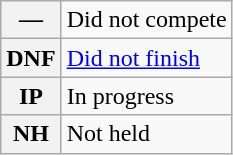<table class="wikitable">
<tr>
<th scope="row">—</th>
<td>Did not compete</td>
</tr>
<tr>
<th scope="row">DNF</th>
<td><a href='#'>Did not finish</a></td>
</tr>
<tr>
<th scope="row">IP</th>
<td>In progress</td>
</tr>
<tr>
<th scope="row">NH</th>
<td>Not held</td>
</tr>
</table>
